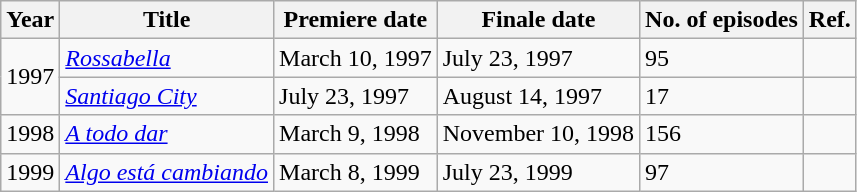<table class="wikitable">
<tr>
<th>Year</th>
<th>Title</th>
<th>Premiere date</th>
<th>Finale date</th>
<th>No. of episodes</th>
<th>Ref.</th>
</tr>
<tr>
<td rowspan="2">1997</td>
<td><em><a href='#'>Rossabella</a></em></td>
<td>March 10, 1997</td>
<td>July 23, 1997</td>
<td>95</td>
<td></td>
</tr>
<tr>
<td><em><a href='#'>Santiago City</a></em></td>
<td>July 23, 1997</td>
<td>August 14, 1997</td>
<td>17</td>
<td></td>
</tr>
<tr>
<td>1998</td>
<td><em><a href='#'>A todo dar</a></em></td>
<td>March 9, 1998</td>
<td>November 10, 1998</td>
<td>156</td>
<td></td>
</tr>
<tr>
<td>1999</td>
<td><em><a href='#'>Algo está cambiando</a></em></td>
<td>March 8, 1999</td>
<td>July 23, 1999</td>
<td>97</td>
<td></td>
</tr>
</table>
